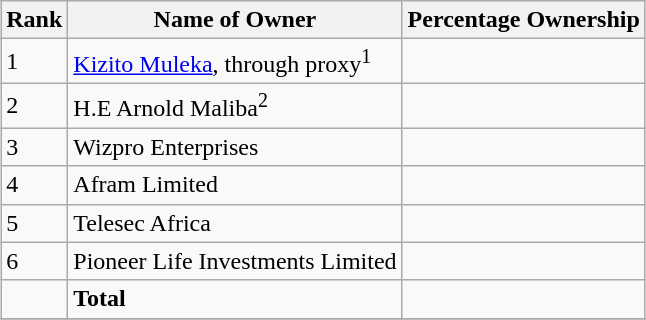<table class="wikitable sortable" style="margin-left:auto;margin-right:auto">
<tr>
<th style="width:2em;">Rank</th>
<th>Name of Owner</th>
<th>Percentage Ownership</th>
</tr>
<tr>
<td>1</td>
<td><a href='#'>Kizito Muleka</a>, through proxy<sup>1</sup></td>
<td></td>
</tr>
<tr>
<td>2</td>
<td>H.E Arnold Maliba<sup>2</sup></td>
<td></td>
</tr>
<tr>
<td>3</td>
<td>Wizpro Enterprises</td>
<td></td>
</tr>
<tr>
<td>4</td>
<td>Afram Limited</td>
<td></td>
</tr>
<tr>
<td>5</td>
<td>Telesec Africa</td>
<td></td>
</tr>
<tr>
<td>6</td>
<td>Pioneer Life Investments Limited</td>
<td></td>
</tr>
<tr>
<td></td>
<td><strong>Total</strong></td>
<td></td>
</tr>
<tr>
</tr>
</table>
